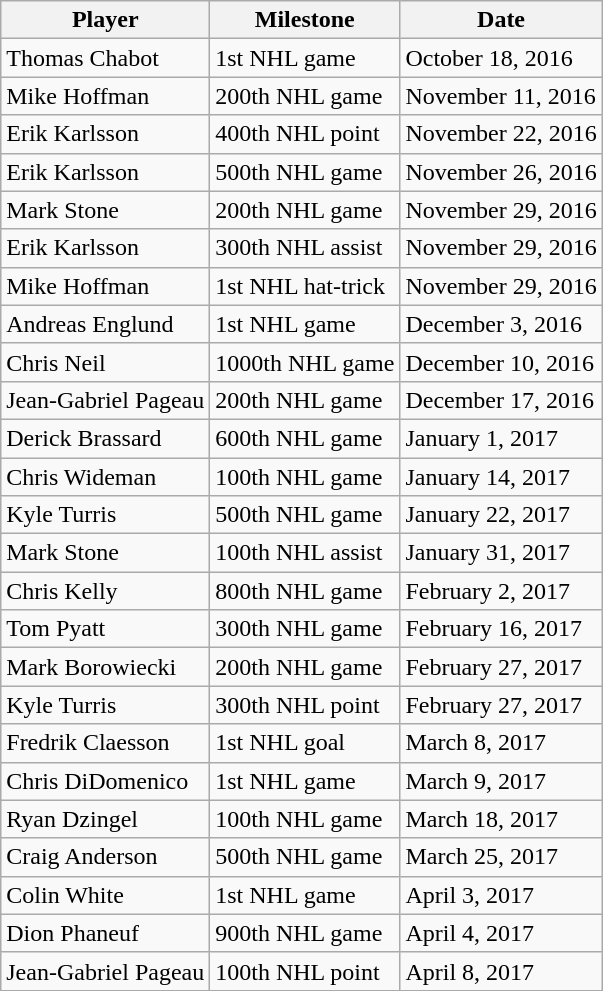<table class="wikitable">
<tr>
<th>Player</th>
<th>Milestone</th>
<th>Date</th>
</tr>
<tr>
<td>Thomas Chabot</td>
<td>1st NHL game</td>
<td>October 18, 2016</td>
</tr>
<tr>
<td>Mike Hoffman</td>
<td>200th NHL game</td>
<td>November 11, 2016</td>
</tr>
<tr>
<td>Erik Karlsson</td>
<td>400th NHL point</td>
<td>November 22, 2016</td>
</tr>
<tr>
<td>Erik Karlsson</td>
<td>500th NHL game</td>
<td>November 26, 2016</td>
</tr>
<tr>
<td>Mark Stone</td>
<td>200th NHL game</td>
<td>November 29, 2016</td>
</tr>
<tr>
<td>Erik Karlsson</td>
<td>300th NHL assist</td>
<td>November 29, 2016</td>
</tr>
<tr>
<td>Mike Hoffman</td>
<td>1st NHL hat-trick</td>
<td>November 29, 2016</td>
</tr>
<tr>
<td>Andreas Englund</td>
<td>1st NHL game</td>
<td>December 3, 2016</td>
</tr>
<tr>
<td>Chris Neil</td>
<td>1000th NHL game</td>
<td>December 10, 2016</td>
</tr>
<tr>
<td>Jean-Gabriel Pageau</td>
<td>200th NHL game</td>
<td>December 17, 2016</td>
</tr>
<tr>
<td>Derick Brassard</td>
<td>600th NHL game</td>
<td>January 1, 2017</td>
</tr>
<tr>
<td>Chris Wideman</td>
<td>100th NHL game</td>
<td>January 14, 2017</td>
</tr>
<tr>
<td>Kyle Turris</td>
<td>500th NHL game</td>
<td>January 22, 2017</td>
</tr>
<tr>
<td>Mark Stone</td>
<td>100th NHL assist</td>
<td>January 31, 2017</td>
</tr>
<tr>
<td>Chris Kelly</td>
<td>800th NHL game</td>
<td>February 2, 2017</td>
</tr>
<tr>
<td>Tom Pyatt</td>
<td>300th NHL game</td>
<td>February 16, 2017</td>
</tr>
<tr>
<td>Mark Borowiecki</td>
<td>200th NHL game</td>
<td>February 27, 2017</td>
</tr>
<tr>
<td>Kyle Turris</td>
<td>300th NHL point</td>
<td>February 27, 2017</td>
</tr>
<tr>
<td>Fredrik Claesson</td>
<td>1st NHL goal</td>
<td>March 8, 2017</td>
</tr>
<tr>
<td>Chris DiDomenico</td>
<td>1st NHL game</td>
<td>March 9, 2017</td>
</tr>
<tr>
<td>Ryan Dzingel</td>
<td>100th NHL game</td>
<td>March 18, 2017</td>
</tr>
<tr>
<td>Craig Anderson</td>
<td>500th NHL game</td>
<td>March 25, 2017</td>
</tr>
<tr>
<td>Colin White</td>
<td>1st NHL game</td>
<td>April 3, 2017</td>
</tr>
<tr>
<td>Dion Phaneuf</td>
<td>900th NHL game</td>
<td>April 4, 2017</td>
</tr>
<tr>
<td>Jean-Gabriel Pageau</td>
<td>100th NHL point</td>
<td>April 8, 2017</td>
</tr>
</table>
